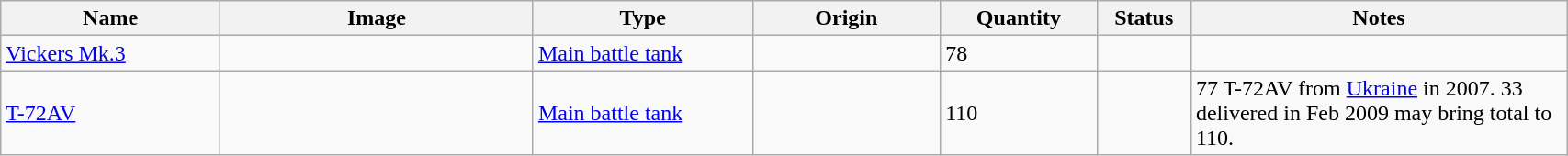<table class="wikitable" style="width:90%;">
<tr>
<th width=14%>Name</th>
<th width=20%>Image</th>
<th width=14%>Type</th>
<th width=12%>Origin</th>
<th width=10%>Quantity</th>
<th width=06%>Status</th>
<th width=24%>Notes</th>
</tr>
<tr>
<td><a href='#'>Vickers Mk.3</a></td>
<td></td>
<td><a href='#'>Main battle tank</a></td>
<td></td>
<td>78</td>
<td></td>
<td></td>
</tr>
<tr>
<td><a href='#'>T-72AV</a></td>
<td></td>
<td><a href='#'>Main battle tank</a></td>
<td></td>
<td>110</td>
<td></td>
<td>77 T-72AV from <a href='#'>Ukraine</a> in 2007. 33 delivered in Feb 2009 may bring total to 110.</td>
</tr>
</table>
